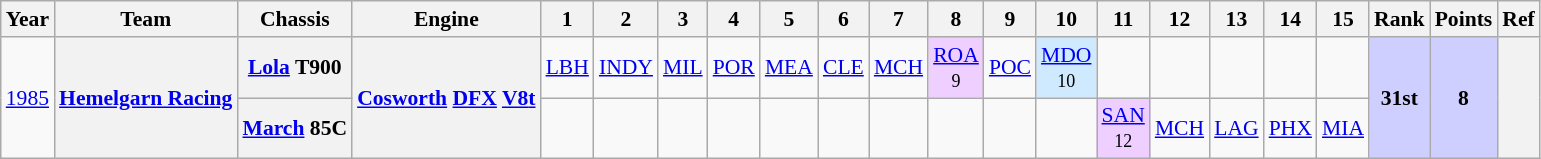<table class="wikitable" style="text-align:center; font-size:90%">
<tr>
<th>Year</th>
<th>Team</th>
<th>Chassis</th>
<th>Engine</th>
<th>1</th>
<th>2</th>
<th>3</th>
<th>4</th>
<th>5</th>
<th>6</th>
<th>7</th>
<th>8</th>
<th>9</th>
<th>10</th>
<th>11</th>
<th>12</th>
<th>13</th>
<th>14</th>
<th>15</th>
<th>Rank</th>
<th>Points</th>
<th>Ref</th>
</tr>
<tr>
<td rowspan=2><a href='#'>1985</a></td>
<th rowspan=2><a href='#'>Hemelgarn Racing</a></th>
<th><a href='#'>Lola</a> T900</th>
<th rowspan=2><a href='#'>Cosworth</a> <a href='#'>DFX</a> <a href='#'>V8</a><a href='#'>t</a></th>
<td><a href='#'>LBH</a></td>
<td><a href='#'>INDY</a></td>
<td><a href='#'>MIL</a></td>
<td><a href='#'>POR</a></td>
<td><a href='#'>MEA</a></td>
<td><a href='#'>CLE</a></td>
<td><a href='#'>MCH</a></td>
<td style="background:#EFCFFF;"><a href='#'>ROA</a><br><small>9</small></td>
<td><a href='#'>POC</a></td>
<td style="background:#CFEAFF;"><a href='#'>MDO</a><br><small>10</small></td>
<td></td>
<td></td>
<td></td>
<td></td>
<td></td>
<td rowspan=2 style="background:#CFCFFF;"><strong>31st</strong></td>
<td rowspan=2 style="background:#CFCFFF;"><strong>8</strong></td>
<th rowspan=2></th>
</tr>
<tr>
<th><a href='#'>March</a> 85C</th>
<td></td>
<td></td>
<td></td>
<td></td>
<td></td>
<td></td>
<td></td>
<td></td>
<td></td>
<td></td>
<td style="background:#EFCFFF;"><a href='#'>SAN</a><br><small>12</small></td>
<td><a href='#'>MCH</a></td>
<td><a href='#'>LAG</a></td>
<td><a href='#'>PHX</a></td>
<td><a href='#'>MIA</a></td>
</tr>
</table>
